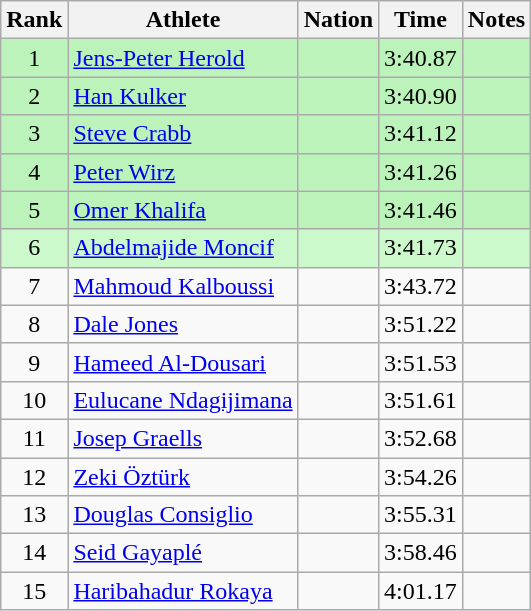<table class="wikitable sortable" style="text-align:center">
<tr>
<th>Rank</th>
<th>Athlete</th>
<th>Nation</th>
<th>Time</th>
<th>Notes</th>
</tr>
<tr bgcolor=bbf3bb>
<td>1</td>
<td align="left"><a href='#'>Jens-Peter Herold</a></td>
<td align=left></td>
<td>3:40.87</td>
<td></td>
</tr>
<tr bgcolor=bbf3bb>
<td>2</td>
<td align="left"><a href='#'>Han Kulker</a></td>
<td align=left></td>
<td>3:40.90</td>
<td></td>
</tr>
<tr bgcolor=bbf3bb>
<td>3</td>
<td align="left"><a href='#'>Steve Crabb</a></td>
<td align=left></td>
<td>3:41.12</td>
<td></td>
</tr>
<tr bgcolor=bbf3bb>
<td>4</td>
<td align="left"><a href='#'>Peter Wirz</a></td>
<td align=left></td>
<td>3:41.26</td>
<td></td>
</tr>
<tr bgcolor=bbf3bb>
<td>5</td>
<td align="left"><a href='#'>Omer Khalifa</a></td>
<td align=left></td>
<td>3:41.46</td>
<td></td>
</tr>
<tr bgcolor=ccf9cc>
<td>6</td>
<td align="left"><a href='#'>Abdelmajide Moncif</a></td>
<td align=left></td>
<td>3:41.73</td>
<td></td>
</tr>
<tr>
<td>7</td>
<td align="left"><a href='#'>Mahmoud Kalboussi</a></td>
<td align=left></td>
<td>3:43.72</td>
<td></td>
</tr>
<tr>
<td>8</td>
<td align="left"><a href='#'>Dale Jones</a></td>
<td align=left></td>
<td>3:51.22</td>
<td></td>
</tr>
<tr>
<td>9</td>
<td align="left"><a href='#'>Hameed Al-Dousari</a></td>
<td align=left></td>
<td>3:51.53</td>
<td></td>
</tr>
<tr>
<td>10</td>
<td align="left"><a href='#'>Eulucane Ndagijimana</a></td>
<td align=left></td>
<td>3:51.61</td>
<td></td>
</tr>
<tr>
<td>11</td>
<td align="left"><a href='#'>Josep Graells</a></td>
<td align=left></td>
<td>3:52.68</td>
<td></td>
</tr>
<tr>
<td>12</td>
<td align="left"><a href='#'>Zeki Öztürk</a></td>
<td align=left></td>
<td>3:54.26</td>
<td></td>
</tr>
<tr>
<td>13</td>
<td align="left"><a href='#'>Douglas Consiglio</a></td>
<td align=left></td>
<td>3:55.31</td>
<td></td>
</tr>
<tr>
<td>14</td>
<td align="left"><a href='#'>Seid Gayaplé</a></td>
<td align=left></td>
<td>3:58.46</td>
<td></td>
</tr>
<tr>
<td>15</td>
<td align="left"><a href='#'>Haribahadur Rokaya</a></td>
<td align=left></td>
<td>4:01.17</td>
<td></td>
</tr>
</table>
